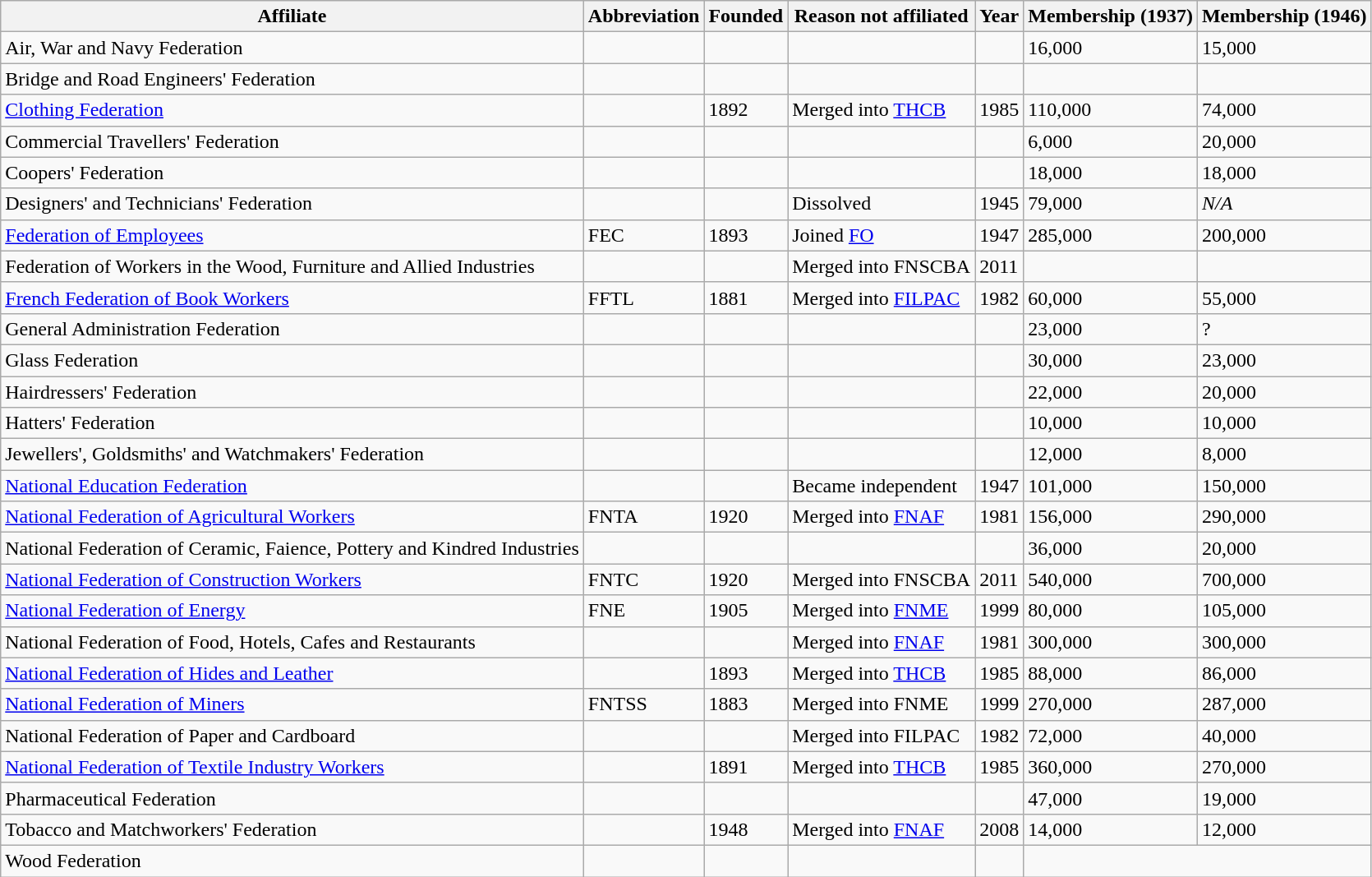<table class="wikitable sortable">
<tr>
<th>Affiliate</th>
<th>Abbreviation</th>
<th>Founded</th>
<th>Reason not affiliated</th>
<th>Year</th>
<th>Membership (1937)</th>
<th>Membership (1946)</th>
</tr>
<tr>
<td>Air, War and Navy Federation</td>
<td></td>
<td></td>
<td></td>
<td></td>
<td>16,000</td>
<td>15,000</td>
</tr>
<tr>
<td>Bridge and Road Engineers' Federation</td>
<td></td>
<td></td>
<td></td>
<td></td>
<td></td>
<td></td>
</tr>
<tr>
<td><a href='#'>Clothing Federation</a></td>
<td></td>
<td>1892</td>
<td>Merged into <a href='#'>THCB</a></td>
<td>1985</td>
<td>110,000</td>
<td>74,000</td>
</tr>
<tr>
<td>Commercial Travellers' Federation</td>
<td></td>
<td></td>
<td></td>
<td></td>
<td>6,000</td>
<td>20,000</td>
</tr>
<tr>
<td>Coopers' Federation</td>
<td></td>
<td></td>
<td></td>
<td></td>
<td>18,000</td>
<td>18,000</td>
</tr>
<tr>
<td>Designers' and Technicians' Federation</td>
<td></td>
<td></td>
<td>Dissolved</td>
<td>1945</td>
<td>79,000</td>
<td><em>N/A</em></td>
</tr>
<tr>
<td><a href='#'>Federation of Employees</a></td>
<td>FEC</td>
<td>1893</td>
<td>Joined <a href='#'>FO</a></td>
<td>1947</td>
<td>285,000</td>
<td>200,000</td>
</tr>
<tr>
<td>Federation of Workers in the Wood, Furniture and Allied Industries</td>
<td></td>
<td></td>
<td>Merged into FNSCBA</td>
<td>2011</td>
<td></td>
<td></td>
</tr>
<tr>
<td><a href='#'>French Federation of Book Workers</a></td>
<td>FFTL</td>
<td>1881</td>
<td>Merged into <a href='#'>FILPAC</a></td>
<td>1982</td>
<td>60,000</td>
<td>55,000</td>
</tr>
<tr>
<td>General Administration Federation</td>
<td></td>
<td></td>
<td></td>
<td></td>
<td>23,000</td>
<td>?</td>
</tr>
<tr>
<td>Glass Federation</td>
<td></td>
<td></td>
<td></td>
<td></td>
<td>30,000</td>
<td>23,000</td>
</tr>
<tr>
<td>Hairdressers' Federation</td>
<td></td>
<td></td>
<td></td>
<td></td>
<td>22,000</td>
<td>20,000</td>
</tr>
<tr>
<td>Hatters' Federation</td>
<td></td>
<td></td>
<td></td>
<td></td>
<td>10,000</td>
<td>10,000</td>
</tr>
<tr>
<td>Jewellers', Goldsmiths' and Watchmakers' Federation</td>
<td></td>
<td></td>
<td></td>
<td></td>
<td>12,000</td>
<td>8,000</td>
</tr>
<tr>
<td><a href='#'>National Education Federation</a></td>
<td></td>
<td></td>
<td>Became independent</td>
<td>1947</td>
<td>101,000</td>
<td>150,000</td>
</tr>
<tr>
<td><a href='#'>National Federation of Agricultural Workers</a></td>
<td>FNTA</td>
<td>1920</td>
<td>Merged into <a href='#'>FNAF</a></td>
<td>1981</td>
<td>156,000</td>
<td>290,000</td>
</tr>
<tr>
<td>National Federation of Ceramic, Faience, Pottery and Kindred Industries</td>
<td></td>
<td></td>
<td></td>
<td></td>
<td>36,000</td>
<td>20,000</td>
</tr>
<tr>
<td><a href='#'>National Federation of Construction Workers</a></td>
<td>FNTC</td>
<td>1920</td>
<td>Merged into FNSCBA</td>
<td>2011</td>
<td>540,000</td>
<td>700,000</td>
</tr>
<tr>
<td><a href='#'>National Federation of Energy</a></td>
<td>FNE</td>
<td>1905</td>
<td>Merged into <a href='#'>FNME</a></td>
<td>1999</td>
<td>80,000</td>
<td>105,000</td>
</tr>
<tr>
<td>National Federation of Food, Hotels, Cafes and Restaurants</td>
<td></td>
<td></td>
<td>Merged into <a href='#'>FNAF</a></td>
<td>1981</td>
<td>300,000</td>
<td>300,000</td>
</tr>
<tr>
<td><a href='#'>National Federation of Hides and Leather</a></td>
<td></td>
<td>1893</td>
<td>Merged into <a href='#'>THCB</a></td>
<td>1985</td>
<td>88,000</td>
<td>86,000</td>
</tr>
<tr>
<td><a href='#'>National Federation of Miners</a></td>
<td>FNTSS</td>
<td>1883</td>
<td>Merged into FNME</td>
<td>1999</td>
<td>270,000</td>
<td>287,000</td>
</tr>
<tr>
<td>National Federation of Paper and Cardboard</td>
<td></td>
<td></td>
<td>Merged into FILPAC</td>
<td>1982</td>
<td>72,000</td>
<td>40,000</td>
</tr>
<tr>
<td><a href='#'>National Federation of Textile Industry Workers</a></td>
<td></td>
<td>1891</td>
<td>Merged into <a href='#'>THCB</a></td>
<td>1985</td>
<td>360,000</td>
<td>270,000</td>
</tr>
<tr>
<td>Pharmaceutical Federation</td>
<td></td>
<td></td>
<td></td>
<td></td>
<td>47,000</td>
<td>19,000</td>
</tr>
<tr>
<td>Tobacco and Matchworkers' Federation</td>
<td></td>
<td>1948</td>
<td>Merged into <a href='#'>FNAF</a></td>
<td>2008</td>
<td>14,000</td>
<td>12,000</td>
</tr>
<tr>
<td>Wood Federation</td>
<td></td>
<td></td>
<td></td>
<td></td>
</tr>
</table>
